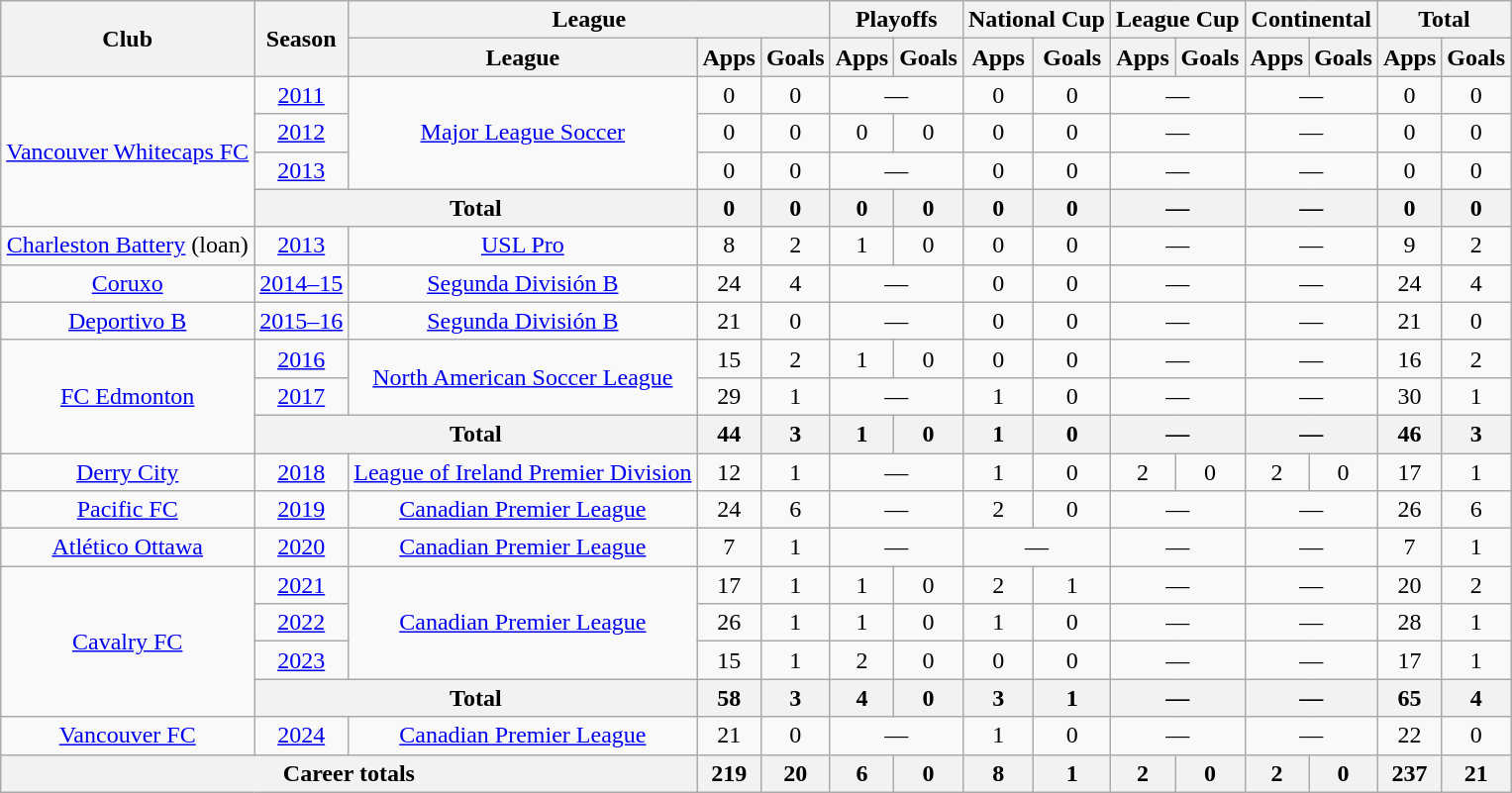<table class="wikitable" Style="text-align: center">
<tr>
<th rowspan="2">Club</th>
<th rowspan="2">Season</th>
<th colspan="3">League</th>
<th colspan="2">Playoffs</th>
<th colspan="2">National Cup</th>
<th colspan="2">League Cup</th>
<th colspan="2">Continental</th>
<th colspan="2">Total</th>
</tr>
<tr>
<th>League</th>
<th>Apps</th>
<th>Goals</th>
<th>Apps</th>
<th>Goals</th>
<th>Apps</th>
<th>Goals</th>
<th>Apps</th>
<th>Goals</th>
<th>Apps</th>
<th>Goals</th>
<th>Apps</th>
<th>Goals</th>
</tr>
<tr>
<td rowspan="4"><a href='#'>Vancouver Whitecaps FC</a></td>
<td><a href='#'>2011</a></td>
<td rowspan=3><a href='#'>Major League Soccer</a></td>
<td>0</td>
<td>0</td>
<td colspan="2">—</td>
<td>0</td>
<td>0</td>
<td colspan="2">—</td>
<td colspan="2">—</td>
<td>0</td>
<td>0</td>
</tr>
<tr>
<td><a href='#'>2012</a></td>
<td>0</td>
<td>0</td>
<td>0</td>
<td>0</td>
<td>0</td>
<td>0</td>
<td colspan="2">—</td>
<td colspan="2">—</td>
<td>0</td>
<td>0</td>
</tr>
<tr>
<td><a href='#'>2013</a></td>
<td>0</td>
<td>0</td>
<td colspan="2">—</td>
<td>0</td>
<td>0</td>
<td colspan="2">—</td>
<td colspan="2">—</td>
<td>0</td>
<td>0</td>
</tr>
<tr>
<th colspan="2">Total</th>
<th>0</th>
<th>0</th>
<th>0</th>
<th>0</th>
<th>0</th>
<th>0</th>
<th colspan="2">—</th>
<th colspan="2">—</th>
<th>0</th>
<th>0</th>
</tr>
<tr>
<td><a href='#'>Charleston Battery</a> (loan)</td>
<td><a href='#'>2013</a></td>
<td><a href='#'>USL Pro</a></td>
<td>8</td>
<td>2</td>
<td>1</td>
<td>0</td>
<td>0</td>
<td>0</td>
<td colspan="2">—</td>
<td colspan="2">—</td>
<td>9</td>
<td>2</td>
</tr>
<tr>
<td><a href='#'>Coruxo</a></td>
<td><a href='#'>2014–15</a></td>
<td><a href='#'>Segunda División B</a></td>
<td>24</td>
<td>4</td>
<td colspan="2">—</td>
<td>0</td>
<td>0</td>
<td colspan="2">—</td>
<td colspan="2">—</td>
<td>24</td>
<td>4</td>
</tr>
<tr>
<td><a href='#'>Deportivo B</a></td>
<td><a href='#'>2015–16</a></td>
<td><a href='#'>Segunda División B</a></td>
<td>21</td>
<td>0</td>
<td colspan="2">—</td>
<td>0</td>
<td>0</td>
<td colspan="2">—</td>
<td colspan="2">—</td>
<td>21</td>
<td>0</td>
</tr>
<tr>
<td rowspan="3"><a href='#'>FC Edmonton</a></td>
<td><a href='#'>2016</a></td>
<td rowspan=2><a href='#'>North American Soccer League</a></td>
<td>15</td>
<td>2</td>
<td>1</td>
<td>0</td>
<td>0</td>
<td>0</td>
<td colspan="2">—</td>
<td colspan="2">—</td>
<td>16</td>
<td>2</td>
</tr>
<tr>
<td><a href='#'>2017</a></td>
<td>29</td>
<td>1</td>
<td colspan="2">—</td>
<td>1</td>
<td>0</td>
<td colspan="2">—</td>
<td colspan="2">—</td>
<td>30</td>
<td>1</td>
</tr>
<tr>
<th colspan="2">Total</th>
<th>44</th>
<th>3</th>
<th>1</th>
<th>0</th>
<th>1</th>
<th>0</th>
<th colspan="2">—</th>
<th colspan="2">—</th>
<th>46</th>
<th>3</th>
</tr>
<tr>
<td><a href='#'>Derry City</a></td>
<td><a href='#'>2018</a></td>
<td><a href='#'>League of Ireland Premier Division</a></td>
<td>12</td>
<td>1</td>
<td colspan="2">—</td>
<td>1</td>
<td>0</td>
<td>2</td>
<td>0</td>
<td>2</td>
<td>0</td>
<td>17</td>
<td>1</td>
</tr>
<tr>
<td><a href='#'>Pacific FC</a></td>
<td><a href='#'>2019</a></td>
<td><a href='#'>Canadian Premier League</a></td>
<td>24</td>
<td>6</td>
<td colspan="2">—</td>
<td>2</td>
<td>0</td>
<td colspan="2">—</td>
<td colspan="2">—</td>
<td>26</td>
<td>6</td>
</tr>
<tr>
<td><a href='#'>Atlético Ottawa</a></td>
<td><a href='#'>2020</a></td>
<td><a href='#'>Canadian Premier League</a></td>
<td>7</td>
<td>1</td>
<td colspan="2">—</td>
<td colspan="2">—</td>
<td colspan="2">—</td>
<td colspan="2">—</td>
<td>7</td>
<td>1</td>
</tr>
<tr>
<td rowspan="4"><a href='#'>Cavalry FC</a></td>
<td><a href='#'>2021</a></td>
<td rowspan=3><a href='#'>Canadian Premier League</a></td>
<td>17</td>
<td>1</td>
<td>1</td>
<td>0</td>
<td>2</td>
<td>1</td>
<td colspan="2">—</td>
<td colspan="2">—</td>
<td>20</td>
<td>2</td>
</tr>
<tr>
<td><a href='#'>2022</a></td>
<td>26</td>
<td>1</td>
<td>1</td>
<td>0</td>
<td>1</td>
<td>0</td>
<td colspan="2">—</td>
<td colspan="2">—</td>
<td>28</td>
<td>1</td>
</tr>
<tr>
<td><a href='#'>2023</a></td>
<td>15</td>
<td>1</td>
<td>2</td>
<td>0</td>
<td>0</td>
<td>0</td>
<td colspan="2">—</td>
<td colspan="2">—</td>
<td>17</td>
<td>1</td>
</tr>
<tr>
<th colspan="2">Total</th>
<th>58</th>
<th>3</th>
<th>4</th>
<th>0</th>
<th>3</th>
<th>1</th>
<th colspan="2">—</th>
<th colspan="2">—</th>
<th>65</th>
<th>4</th>
</tr>
<tr>
<td><a href='#'>Vancouver FC</a></td>
<td><a href='#'>2024</a></td>
<td><a href='#'>Canadian Premier League</a></td>
<td>21</td>
<td>0</td>
<td colspan="2">—</td>
<td>1</td>
<td>0</td>
<td colspan="2">—</td>
<td colspan="2">—</td>
<td>22</td>
<td>0</td>
</tr>
<tr>
<th colspan="3">Career totals</th>
<th>219</th>
<th>20</th>
<th>6</th>
<th>0</th>
<th>8</th>
<th>1</th>
<th>2</th>
<th>0</th>
<th>2</th>
<th>0</th>
<th>237</th>
<th>21</th>
</tr>
</table>
